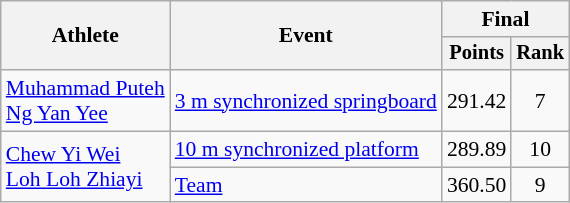<table class=wikitable style="font-size:90%;">
<tr>
<th rowspan="2">Athlete</th>
<th rowspan="2">Event</th>
<th colspan="2">Final</th>
</tr>
<tr style="font-size:95%">
<th>Points</th>
<th>Rank</th>
</tr>
<tr align=center>
<td align=left><a href='#'>Muhammad Puteh</a><br><a href='#'>Ng Yan Yee</a></td>
<td align=left><a href='#'>3 m synchronized springboard</a></td>
<td>291.42</td>
<td>7</td>
</tr>
<tr align=center>
<td align=left rowspan=2><a href='#'>Chew Yi Wei</a><br><a href='#'>Loh Loh Zhiayi</a></td>
<td align=left><a href='#'>10 m synchronized platform</a></td>
<td>289.89</td>
<td>10</td>
</tr>
<tr align=center>
<td align=left><a href='#'>Team</a></td>
<td>360.50</td>
<td>9</td>
</tr>
</table>
